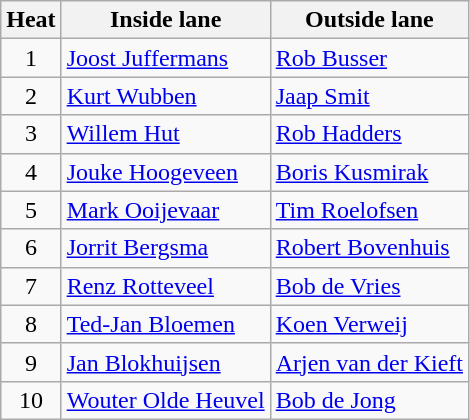<table class="wikitable">
<tr>
<th>Heat</th>
<th>Inside lane</th>
<th>Outside lane</th>
</tr>
<tr>
<td align=center>1</td>
<td><a href='#'>Joost Juffermans</a></td>
<td><a href='#'>Rob Busser</a></td>
</tr>
<tr>
<td align=center>2</td>
<td><a href='#'>Kurt Wubben</a></td>
<td><a href='#'>Jaap Smit</a></td>
</tr>
<tr>
<td align=center>3</td>
<td><a href='#'>Willem Hut</a></td>
<td><a href='#'>Rob Hadders</a></td>
</tr>
<tr>
<td align=center>4</td>
<td><a href='#'>Jouke Hoogeveen</a></td>
<td><a href='#'>Boris Kusmirak</a></td>
</tr>
<tr>
<td align=center>5</td>
<td><a href='#'>Mark Ooijevaar</a></td>
<td><a href='#'>Tim Roelofsen</a></td>
</tr>
<tr>
<td align=center>6</td>
<td><a href='#'>Jorrit Bergsma</a></td>
<td><a href='#'>Robert Bovenhuis</a></td>
</tr>
<tr>
<td align=center>7</td>
<td><a href='#'>Renz Rotteveel</a></td>
<td><a href='#'>Bob de Vries</a></td>
</tr>
<tr>
<td align=center>8</td>
<td><a href='#'>Ted-Jan Bloemen</a></td>
<td><a href='#'>Koen Verweij</a></td>
</tr>
<tr>
<td align=center>9</td>
<td><a href='#'>Jan Blokhuijsen</a></td>
<td><a href='#'>Arjen van der Kieft</a></td>
</tr>
<tr>
<td align=center>10</td>
<td><a href='#'>Wouter Olde Heuvel</a></td>
<td><a href='#'>Bob de Jong</a></td>
</tr>
</table>
